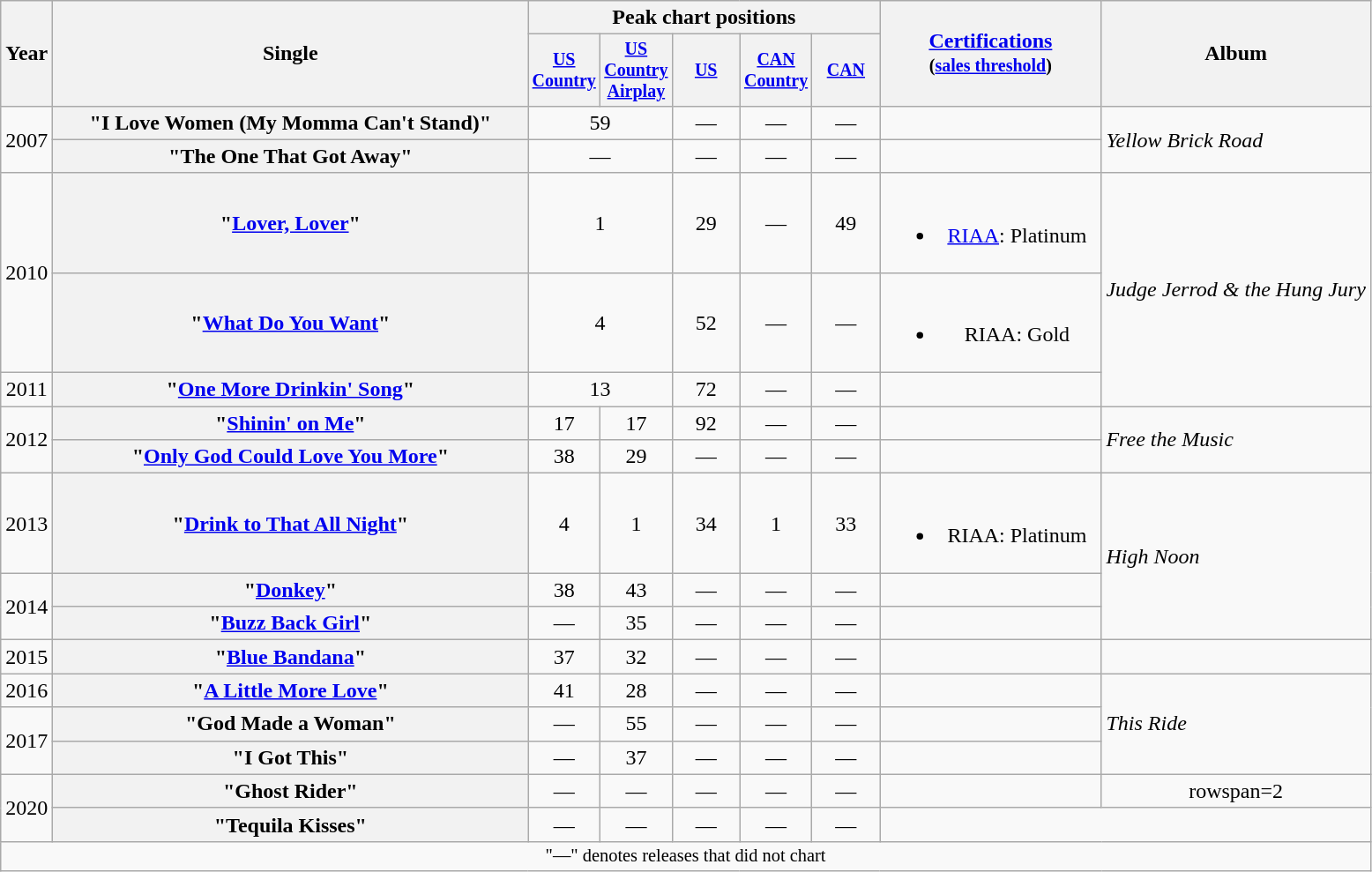<table class="wikitable plainrowheaders" style="text-align:center;">
<tr>
<th rowspan="2">Year</th>
<th rowspan="2" style="width:22em;">Single</th>
<th colspan="5">Peak chart positions</th>
<th rowspan="2" style="width:10em;"><a href='#'>Certifications</a><br><small>(<a href='#'>sales threshold</a>)</small></th>
<th rowspan="2">Album</th>
</tr>
<tr style="font-size:smaller;">
<th width="45"><a href='#'>US Country</a><br></th>
<th width="45"><a href='#'>US Country Airplay</a><br></th>
<th width="45"><a href='#'>US</a><br></th>
<th width="45"><a href='#'>CAN Country</a><br></th>
<th width="45"><a href='#'>CAN</a><br></th>
</tr>
<tr>
<td rowspan="2">2007</td>
<th scope="row">"I Love Women (My Momma Can't Stand)"</th>
<td colspan=2>59</td>
<td>—</td>
<td>—</td>
<td>—</td>
<td></td>
<td align="left" rowspan="2"><em>Yellow Brick Road</em></td>
</tr>
<tr>
<th scope="row">"The One That Got Away"</th>
<td colspan=2>—</td>
<td>—</td>
<td>—</td>
<td>—</td>
<td></td>
</tr>
<tr>
<td rowspan="2">2010</td>
<th scope="row">"<a href='#'>Lover, Lover</a>"</th>
<td colspan=2>1</td>
<td>29</td>
<td>—</td>
<td>49</td>
<td><br><ul><li><a href='#'>RIAA</a>: Platinum</li></ul></td>
<td align="left" rowspan="3"><em>Judge Jerrod & the Hung Jury</em></td>
</tr>
<tr>
<th scope="row">"<a href='#'>What Do You Want</a>"</th>
<td colspan=2>4</td>
<td>52</td>
<td>—</td>
<td>—</td>
<td><br><ul><li>RIAA: Gold</li></ul></td>
</tr>
<tr>
<td>2011</td>
<th scope="row">"<a href='#'>One More Drinkin' Song</a>"</th>
<td colspan=2>13</td>
<td>72</td>
<td>—</td>
<td>—</td>
<td></td>
</tr>
<tr>
<td rowspan="2">2012</td>
<th scope="row">"<a href='#'>Shinin' on Me</a>"</th>
<td>17</td>
<td>17</td>
<td>92</td>
<td>—</td>
<td>—</td>
<td></td>
<td align="left" rowspan="2"><em>Free the Music</em></td>
</tr>
<tr>
<th scope="row">"<a href='#'>Only God Could Love You More</a>"</th>
<td>38</td>
<td>29</td>
<td>—</td>
<td>—</td>
<td>—</td>
<td></td>
</tr>
<tr>
<td>2013</td>
<th scope="row">"<a href='#'>Drink to That All Night</a>"</th>
<td>4</td>
<td>1</td>
<td>34</td>
<td>1</td>
<td>33</td>
<td><br><ul><li>RIAA: Platinum</li></ul></td>
<td align="left" rowspan="3"><em>High Noon</em></td>
</tr>
<tr>
<td rowspan="2">2014</td>
<th scope="row">"<a href='#'>Donkey</a>"</th>
<td>38</td>
<td>43</td>
<td>—</td>
<td>—</td>
<td>—</td>
<td></td>
</tr>
<tr>
<th scope="row">"<a href='#'>Buzz Back Girl</a>"</th>
<td>—</td>
<td>35</td>
<td>—</td>
<td>—</td>
<td>—</td>
<td></td>
</tr>
<tr>
<td>2015</td>
<th scope="row">"<a href='#'>Blue Bandana</a>"</th>
<td>37</td>
<td>32</td>
<td>—</td>
<td>—</td>
<td>—</td>
<td></td>
<td></td>
</tr>
<tr>
<td>2016</td>
<th scope="row">"<a href='#'>A Little More Love</a>"<br></th>
<td>41</td>
<td>28</td>
<td>—</td>
<td>—</td>
<td>—</td>
<td></td>
<td align="left" rowspan="3"><em>This Ride</em></td>
</tr>
<tr>
<td rowspan="2">2017</td>
<th scope="row">"God Made a Woman"</th>
<td>—</td>
<td>55</td>
<td>—</td>
<td>—</td>
<td>—</td>
<td></td>
</tr>
<tr>
<th scope="row">"I Got This"</th>
<td>—</td>
<td>37</td>
<td>—</td>
<td>—</td>
<td>—</td>
<td></td>
</tr>
<tr>
<td rowspan="2">2020</td>
<th scope="row">"Ghost Rider"</th>
<td>—</td>
<td>—</td>
<td>—</td>
<td>—</td>
<td>—</td>
<td></td>
<td>rowspan=2 </td>
</tr>
<tr>
<th scope="row">"Tequila Kisses"</th>
<td>—</td>
<td>—</td>
<td>—</td>
<td>—</td>
<td>—</td>
</tr>
<tr>
<td colspan="9" style="font-size:85%">"—" denotes releases that did not chart</td>
</tr>
</table>
